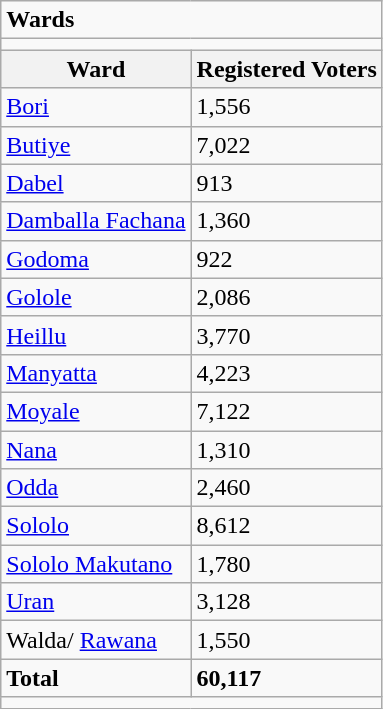<table class="wikitable">
<tr>
<td colspan="2"><strong>Wards</strong></td>
</tr>
<tr>
<td colspan="2"></td>
</tr>
<tr>
<th>Ward</th>
<th>Registered Voters</th>
</tr>
<tr>
<td><a href='#'>Bori</a></td>
<td>1,556</td>
</tr>
<tr>
<td><a href='#'>Butiye</a></td>
<td>7,022</td>
</tr>
<tr>
<td><a href='#'>Dabel</a></td>
<td>913</td>
</tr>
<tr>
<td><a href='#'>Damballa Fachana</a></td>
<td>1,360</td>
</tr>
<tr>
<td><a href='#'>Godoma</a></td>
<td>922</td>
</tr>
<tr>
<td><a href='#'>Golole</a></td>
<td>2,086</td>
</tr>
<tr>
<td><a href='#'>Heillu</a></td>
<td>3,770</td>
</tr>
<tr>
<td><a href='#'>Manyatta</a></td>
<td>4,223</td>
</tr>
<tr>
<td><a href='#'>Moyale</a></td>
<td>7,122</td>
</tr>
<tr>
<td><a href='#'>Nana</a></td>
<td>1,310</td>
</tr>
<tr>
<td><a href='#'>Odda</a></td>
<td>2,460</td>
</tr>
<tr>
<td><a href='#'>Sololo</a></td>
<td>8,612</td>
</tr>
<tr>
<td><a href='#'>Sololo Makutano</a></td>
<td>1,780</td>
</tr>
<tr>
<td><a href='#'>Uran</a></td>
<td>3,128</td>
</tr>
<tr>
<td>Walda/ <a href='#'>Rawana</a></td>
<td>1,550</td>
</tr>
<tr>
<td><strong>Total</strong></td>
<td><strong>60,117</strong></td>
</tr>
<tr>
<td colspan="2"></td>
</tr>
</table>
